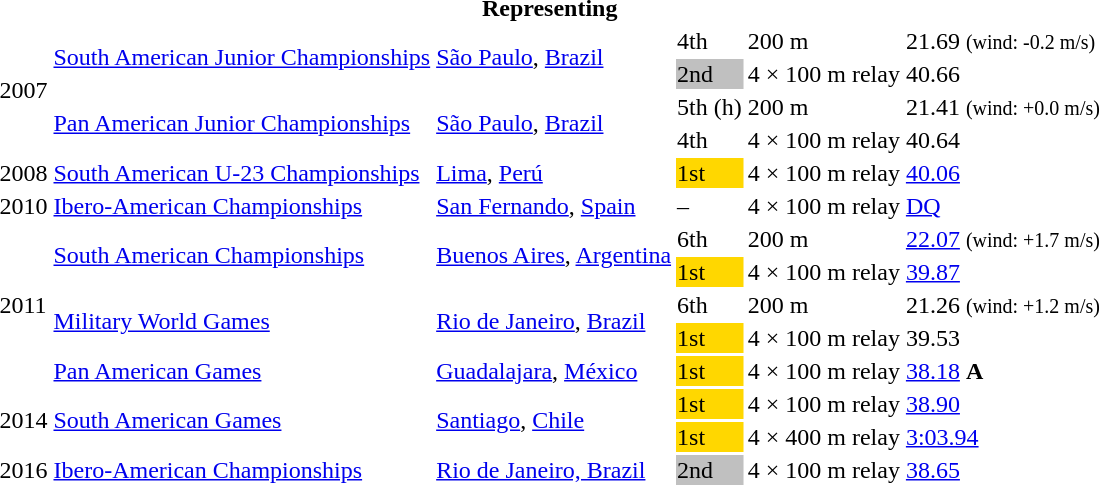<table>
<tr>
<th colspan="6">Representing </th>
</tr>
<tr>
<td rowspan=4>2007</td>
<td rowspan=2><a href='#'>South American Junior Championships</a></td>
<td rowspan=2><a href='#'>São Paulo</a>, <a href='#'>Brazil</a></td>
<td>4th</td>
<td>200 m</td>
<td>21.69 <small>(wind: -0.2 m/s)</small></td>
</tr>
<tr>
<td bgcolor=silver>2nd</td>
<td>4 × 100 m relay</td>
<td>40.66</td>
</tr>
<tr>
<td rowspan=2><a href='#'>Pan American Junior Championships</a></td>
<td rowspan=2><a href='#'>São Paulo</a>, <a href='#'>Brazil</a></td>
<td>5th (h)</td>
<td>200 m</td>
<td>21.41 <small>(wind: +0.0 m/s)</small></td>
</tr>
<tr>
<td>4th</td>
<td>4 × 100 m relay</td>
<td>40.64</td>
</tr>
<tr>
<td>2008</td>
<td><a href='#'>South American U-23 Championships</a></td>
<td><a href='#'>Lima</a>, <a href='#'>Perú</a></td>
<td bgcolor=gold>1st</td>
<td>4 × 100 m relay</td>
<td><a href='#'>40.06</a></td>
</tr>
<tr>
<td>2010</td>
<td><a href='#'>Ibero-American Championships</a></td>
<td><a href='#'>San Fernando</a>, <a href='#'>Spain</a></td>
<td>–</td>
<td>4 × 100 m relay</td>
<td><a href='#'>DQ</a></td>
</tr>
<tr>
<td rowspan=5>2011</td>
<td rowspan=2><a href='#'>South American Championships</a></td>
<td rowspan=2><a href='#'>Buenos Aires</a>, <a href='#'>Argentina</a></td>
<td>6th</td>
<td>200 m</td>
<td><a href='#'>22.07</a> <small>(wind: +1.7 m/s)</small></td>
</tr>
<tr>
<td bgcolor=gold>1st</td>
<td>4 × 100 m relay</td>
<td><a href='#'>39.87</a></td>
</tr>
<tr>
<td rowspan=2><a href='#'>Military World Games</a></td>
<td rowspan=2><a href='#'>Rio de Janeiro</a>, <a href='#'>Brazil</a></td>
<td>6th</td>
<td>200 m</td>
<td>21.26  <small>(wind: +1.2 m/s)</small></td>
</tr>
<tr>
<td bgcolor=gold>1st</td>
<td>4 × 100 m relay</td>
<td>39.53</td>
</tr>
<tr>
<td><a href='#'>Pan American Games</a></td>
<td><a href='#'>Guadalajara</a>, <a href='#'>México</a></td>
<td bgcolor=gold>1st</td>
<td>4 × 100 m relay</td>
<td><a href='#'>38.18</a> <strong>A</strong></td>
</tr>
<tr>
<td rowspan=2>2014</td>
<td rowspan=2><a href='#'>South American Games</a></td>
<td rowspan=2><a href='#'>Santiago</a>, <a href='#'>Chile</a></td>
<td bgcolor=gold>1st</td>
<td>4 × 100 m relay</td>
<td><a href='#'>38.90</a></td>
</tr>
<tr>
<td bgcolor=gold>1st</td>
<td>4 × 400 m relay</td>
<td><a href='#'>3:03.94</a></td>
</tr>
<tr>
<td>2016</td>
<td><a href='#'>Ibero-American Championships</a></td>
<td><a href='#'>Rio de Janeiro, Brazil</a></td>
<td bgcolor=silver>2nd</td>
<td>4 × 100 m relay</td>
<td><a href='#'>38.65</a></td>
</tr>
</table>
